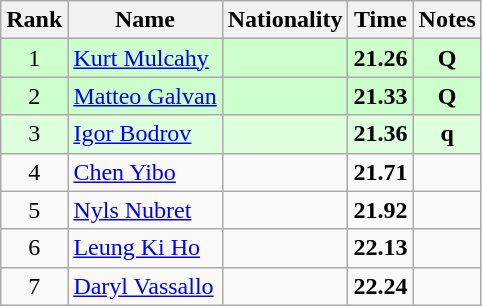<table class="wikitable sortable" style="text-align:center">
<tr>
<th>Rank</th>
<th>Name</th>
<th>Nationality</th>
<th>Time</th>
<th>Notes</th>
</tr>
<tr bgcolor=ccffcc>
<td>1</td>
<td align=left><a href='#'>Kurt Mulcahy</a></td>
<td align=left></td>
<td><strong>21.26</strong></td>
<td><strong>Q</strong></td>
</tr>
<tr bgcolor=ccffcc>
<td>2</td>
<td align=left><a href='#'>Matteo Galvan</a></td>
<td align=left></td>
<td><strong>21.33</strong></td>
<td><strong>Q</strong></td>
</tr>
<tr bgcolor=ddffdd>
<td>3</td>
<td align=left><a href='#'>Igor Bodrov</a></td>
<td align=left></td>
<td><strong>21.36</strong></td>
<td><strong>q</strong></td>
</tr>
<tr>
<td>4</td>
<td align=left><a href='#'>Chen Yibo</a></td>
<td align=left></td>
<td><strong>21.71</strong></td>
<td></td>
</tr>
<tr>
<td>5</td>
<td align=left><a href='#'>Nyls Nubret</a></td>
<td align=left></td>
<td><strong>21.92</strong></td>
<td></td>
</tr>
<tr>
<td>6</td>
<td align=left><a href='#'>Leung Ki Ho</a></td>
<td align=left></td>
<td><strong>22.13</strong></td>
<td></td>
</tr>
<tr>
<td>7</td>
<td align=left><a href='#'>Daryl Vassallo</a></td>
<td align=left></td>
<td><strong>22.24</strong></td>
<td></td>
</tr>
</table>
